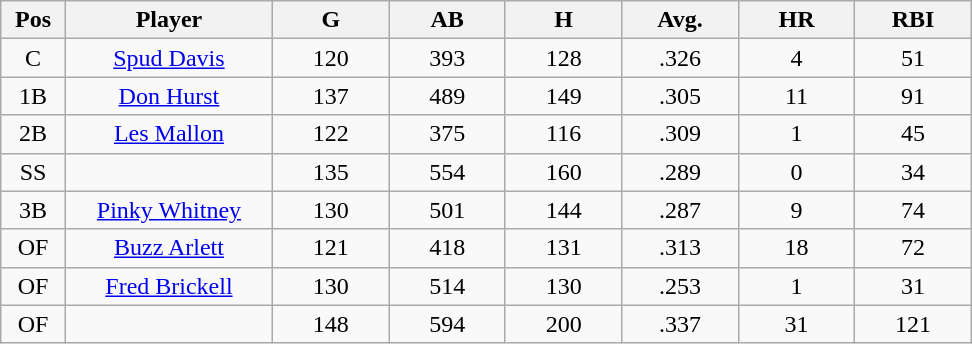<table class="wikitable sortable">
<tr>
<th bgcolor="#DDDDFF" width="5%">Pos</th>
<th bgcolor="#DDDDFF" width="16%">Player</th>
<th bgcolor="#DDDDFF" width="9%">G</th>
<th bgcolor="#DDDDFF" width="9%">AB</th>
<th bgcolor="#DDDDFF" width="9%">H</th>
<th bgcolor="#DDDDFF" width="9%">Avg.</th>
<th bgcolor="#DDDDFF" width="9%">HR</th>
<th bgcolor="#DDDDFF" width="9%">RBI</th>
</tr>
<tr align="center">
<td>C</td>
<td><a href='#'>Spud Davis</a></td>
<td>120</td>
<td>393</td>
<td>128</td>
<td>.326</td>
<td>4</td>
<td>51</td>
</tr>
<tr align="center">
<td>1B</td>
<td><a href='#'>Don Hurst</a></td>
<td>137</td>
<td>489</td>
<td>149</td>
<td>.305</td>
<td>11</td>
<td>91</td>
</tr>
<tr align="center">
<td>2B</td>
<td><a href='#'>Les Mallon</a></td>
<td>122</td>
<td>375</td>
<td>116</td>
<td>.309</td>
<td>1</td>
<td>45</td>
</tr>
<tr align="center">
<td>SS</td>
<td></td>
<td>135</td>
<td>554</td>
<td>160</td>
<td>.289</td>
<td>0</td>
<td>34</td>
</tr>
<tr align="center">
<td>3B</td>
<td><a href='#'>Pinky Whitney</a></td>
<td>130</td>
<td>501</td>
<td>144</td>
<td>.287</td>
<td>9</td>
<td>74</td>
</tr>
<tr align="center">
<td>OF</td>
<td><a href='#'>Buzz Arlett</a></td>
<td>121</td>
<td>418</td>
<td>131</td>
<td>.313</td>
<td>18</td>
<td>72</td>
</tr>
<tr align="center">
<td>OF</td>
<td><a href='#'>Fred Brickell</a></td>
<td>130</td>
<td>514</td>
<td>130</td>
<td>.253</td>
<td>1</td>
<td>31</td>
</tr>
<tr align="center">
<td>OF</td>
<td></td>
<td>148</td>
<td>594</td>
<td>200</td>
<td>.337</td>
<td>31</td>
<td>121</td>
</tr>
</table>
